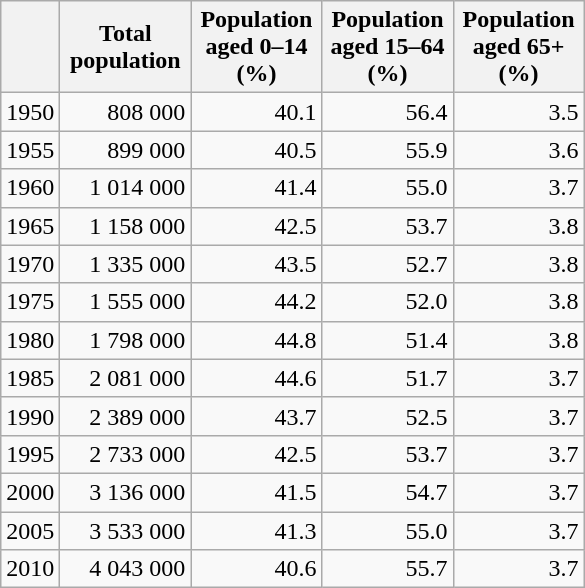<table class="wikitable" style="text-align: right;">
<tr>
<th></th>
<th width="80">Total population</th>
<th width="80">Population aged 0–14 (%)</th>
<th width="80">Population aged 15–64 (%)</th>
<th width="80">Population aged 65+ (%)</th>
</tr>
<tr>
<td>1950</td>
<td>808 000</td>
<td>40.1</td>
<td>56.4</td>
<td>3.5</td>
</tr>
<tr>
<td>1955</td>
<td>899 000</td>
<td>40.5</td>
<td>55.9</td>
<td>3.6</td>
</tr>
<tr>
<td>1960</td>
<td>1 014 000</td>
<td>41.4</td>
<td>55.0</td>
<td>3.7</td>
</tr>
<tr>
<td>1965</td>
<td>1 158 000</td>
<td>42.5</td>
<td>53.7</td>
<td>3.8</td>
</tr>
<tr>
<td>1970</td>
<td>1 335 000</td>
<td>43.5</td>
<td>52.7</td>
<td>3.8</td>
</tr>
<tr>
<td>1975</td>
<td>1 555 000</td>
<td>44.2</td>
<td>52.0</td>
<td>3.8</td>
</tr>
<tr>
<td>1980</td>
<td>1 798 000</td>
<td>44.8</td>
<td>51.4</td>
<td>3.8</td>
</tr>
<tr>
<td>1985</td>
<td>2 081 000</td>
<td>44.6</td>
<td>51.7</td>
<td>3.7</td>
</tr>
<tr>
<td>1990</td>
<td>2 389 000</td>
<td>43.7</td>
<td>52.5</td>
<td>3.7</td>
</tr>
<tr>
<td>1995</td>
<td>2 733 000</td>
<td>42.5</td>
<td>53.7</td>
<td>3.7</td>
</tr>
<tr>
<td>2000</td>
<td>3 136 000</td>
<td>41.5</td>
<td>54.7</td>
<td>3.7</td>
</tr>
<tr>
<td>2005</td>
<td>3 533 000</td>
<td>41.3</td>
<td>55.0</td>
<td>3.7</td>
</tr>
<tr>
<td>2010</td>
<td>4 043 000</td>
<td>40.6</td>
<td>55.7</td>
<td>3.7</td>
</tr>
</table>
